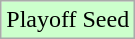<table class="wikitable">
<tr>
<td style="background-color:#ccffcc;">Playoff Seed</td>
</tr>
</table>
